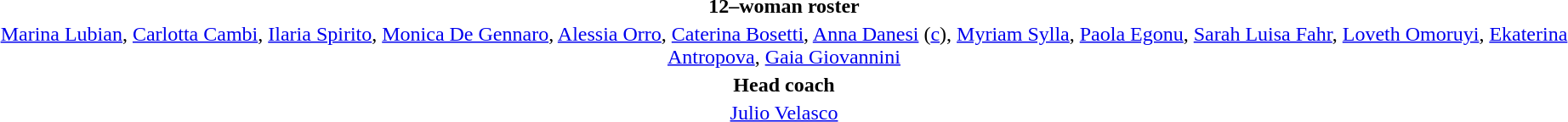<table style="text-align: center; margin-top:2em; margin-left: auto; margin-right:auto">
<tr>
<td><strong>12–woman roster</strong></td>
</tr>
<tr>
<td><a href='#'>Marina Lubian</a>, <a href='#'>Carlotta Cambi</a>, <a href='#'>Ilaria Spirito</a>, <a href='#'>Monica De Gennaro</a>, <a href='#'>Alessia Orro</a>, <a href='#'>Caterina Bosetti</a>, <a href='#'>Anna Danesi</a> (<a href='#'>c</a>), <a href='#'>Myriam Sylla</a>, <a href='#'>Paola Egonu</a>, <a href='#'>Sarah Luisa Fahr</a>, <a href='#'>Loveth Omoruyi</a>, <a href='#'>Ekaterina Antropova</a>, <a href='#'>Gaia Giovannini</a></td>
</tr>
<tr>
<td><strong>Head coach</strong></td>
</tr>
<tr>
<td>  <a href='#'>Julio Velasco</a></td>
</tr>
</table>
